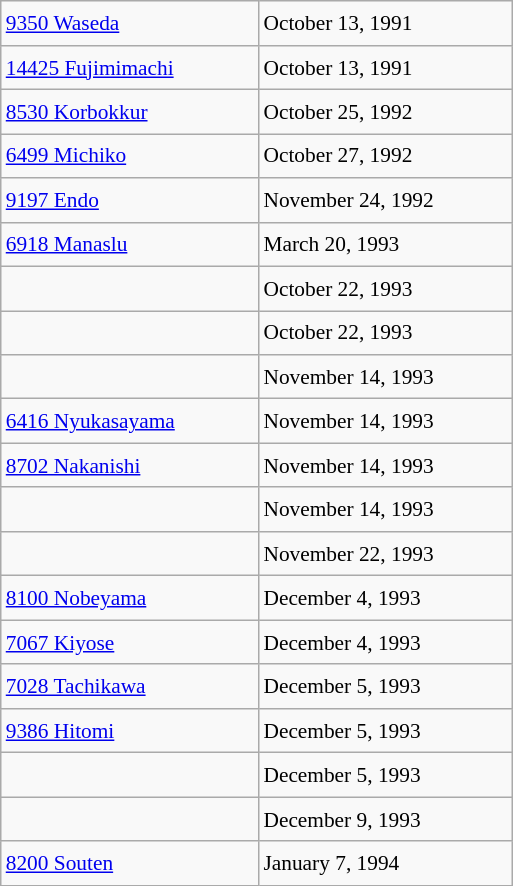<table class="wikitable" style="font-size: 89%; float: left; width: 24em; margin-right: 1em; line-height: 1.6em !important;">
<tr>
<td><a href='#'>9350 Waseda</a> </td>
<td>October 13, 1991</td>
</tr>
<tr>
<td><a href='#'>14425 Fujimimachi</a> </td>
<td>October 13, 1991</td>
</tr>
<tr>
<td><a href='#'>8530 Korbokkur</a> </td>
<td>October 25, 1992</td>
</tr>
<tr>
<td><a href='#'>6499 Michiko</a> </td>
<td>October 27, 1992</td>
</tr>
<tr>
<td><a href='#'>9197 Endo</a> </td>
<td>November 24, 1992</td>
</tr>
<tr>
<td><a href='#'>6918 Manaslu</a> </td>
<td>March 20, 1993</td>
</tr>
<tr>
<td> </td>
<td>October 22, 1993</td>
</tr>
<tr>
<td> </td>
<td>October 22, 1993</td>
</tr>
<tr>
<td> </td>
<td>November 14, 1993</td>
</tr>
<tr>
<td><a href='#'>6416 Nyukasayama</a> </td>
<td>November 14, 1993</td>
</tr>
<tr>
<td><a href='#'>8702 Nakanishi</a> </td>
<td>November 14, 1993</td>
</tr>
<tr>
<td> </td>
<td>November 14, 1993</td>
</tr>
<tr>
<td> </td>
<td>November 22, 1993</td>
</tr>
<tr>
<td><a href='#'>8100 Nobeyama</a> </td>
<td>December 4, 1993</td>
</tr>
<tr>
<td><a href='#'>7067 Kiyose</a> </td>
<td>December 4, 1993</td>
</tr>
<tr>
<td><a href='#'>7028 Tachikawa</a> </td>
<td>December 5, 1993</td>
</tr>
<tr>
<td><a href='#'>9386 Hitomi</a> </td>
<td>December 5, 1993</td>
</tr>
<tr>
<td> </td>
<td>December 5, 1993</td>
</tr>
<tr>
<td> </td>
<td>December 9, 1993</td>
</tr>
<tr>
<td><a href='#'>8200 Souten</a> </td>
<td>January 7, 1994</td>
</tr>
</table>
